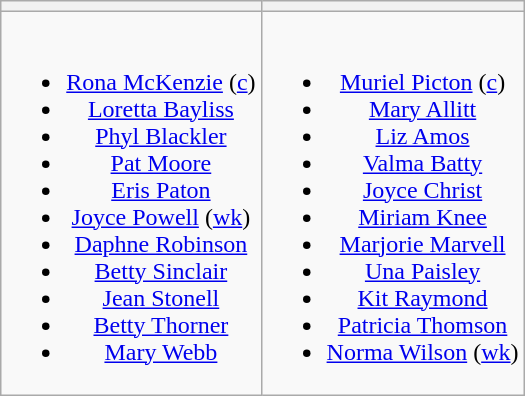<table class="wikitable" style="text-align:center">
<tr>
<th></th>
<th></th>
</tr>
<tr style="vertical-align:top">
<td><br><ul><li><a href='#'>Rona McKenzie</a> (<a href='#'>c</a>)</li><li><a href='#'>Loretta Bayliss</a></li><li><a href='#'>Phyl Blackler</a></li><li><a href='#'>Pat Moore</a></li><li><a href='#'>Eris Paton</a></li><li><a href='#'>Joyce Powell</a> (<a href='#'>wk</a>)</li><li><a href='#'>Daphne Robinson</a></li><li><a href='#'>Betty Sinclair</a></li><li><a href='#'>Jean Stonell</a></li><li><a href='#'>Betty Thorner</a></li><li><a href='#'>Mary Webb</a></li></ul></td>
<td><br><ul><li><a href='#'>Muriel Picton</a> (<a href='#'>c</a>)</li><li><a href='#'>Mary Allitt</a></li><li><a href='#'>Liz Amos</a></li><li><a href='#'>Valma Batty</a></li><li><a href='#'>Joyce Christ</a></li><li><a href='#'>Miriam Knee</a></li><li><a href='#'>Marjorie Marvell</a></li><li><a href='#'>Una Paisley</a></li><li><a href='#'>Kit Raymond</a></li><li><a href='#'>Patricia Thomson</a></li><li><a href='#'>Norma Wilson</a> (<a href='#'>wk</a>)</li></ul></td>
</tr>
</table>
